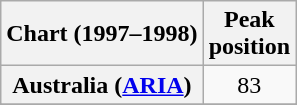<table class="wikitable sortable plainrowheaders" style="text-align:center">
<tr>
<th>Chart (1997–1998)</th>
<th>Peak<br>position</th>
</tr>
<tr>
<th scope="row">Australia (<a href='#'>ARIA</a>)</th>
<td>83</td>
</tr>
<tr>
</tr>
<tr>
</tr>
<tr>
</tr>
</table>
